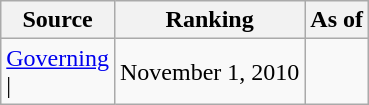<table class="wikitable" style="text-align:center">
<tr>
<th>Source</th>
<th>Ranking</th>
<th>As of</th>
</tr>
<tr>
<td align=left><a href='#'>Governing</a><br>| </td>
<td>November 1, 2010</td>
</tr>
</table>
